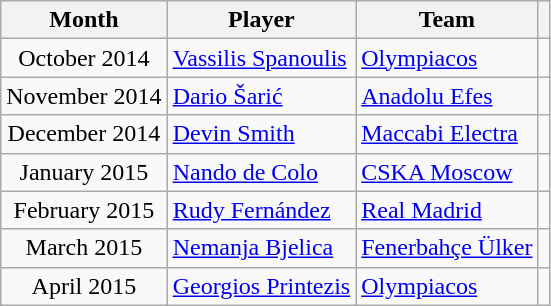<table class="wikitable" style="text-align: center">
<tr>
<th>Month</th>
<th>Player</th>
<th>Team</th>
<th></th>
</tr>
<tr>
<td>October 2014</td>
<td align="left"> <a href='#'>Vassilis Spanoulis</a></td>
<td align="left"> <a href='#'>Olympiacos</a></td>
<td></td>
</tr>
<tr>
<td>November 2014</td>
<td align="left"> <a href='#'>Dario Šarić</a></td>
<td align="left"> <a href='#'>Anadolu Efes</a></td>
<td></td>
</tr>
<tr>
<td>December 2014</td>
<td align=left> <a href='#'>Devin Smith</a></td>
<td align=left> <a href='#'>Maccabi Electra</a></td>
<td></td>
</tr>
<tr>
<td>January 2015</td>
<td align=left> <a href='#'>Nando de Colo</a></td>
<td align=left> <a href='#'>CSKA Moscow</a></td>
<td></td>
</tr>
<tr>
<td>February 2015</td>
<td align=left> <a href='#'>Rudy Fernández</a></td>
<td align=left> <a href='#'>Real Madrid</a></td>
<td></td>
</tr>
<tr>
<td>March 2015</td>
<td align=left> <a href='#'>Nemanja Bjelica</a></td>
<td align=left> <a href='#'>Fenerbahçe Ülker</a></td>
<td></td>
</tr>
<tr>
<td>April 2015</td>
<td> <a href='#'>Georgios Printezis</a></td>
<td align="left"> <a href='#'>Olympiacos</a></td>
<td></td>
</tr>
</table>
